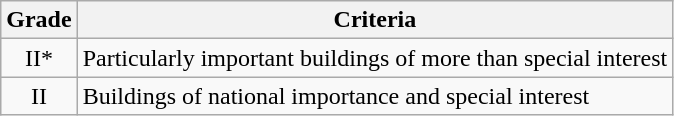<table class="wikitable">
<tr>
<th>Grade</th>
<th>Criteria</th>
</tr>
<tr>
<td align="center" >II*</td>
<td>Particularly important buildings of more than special interest</td>
</tr>
<tr>
<td align="center" >II</td>
<td>Buildings of national importance and special interest</td>
</tr>
</table>
